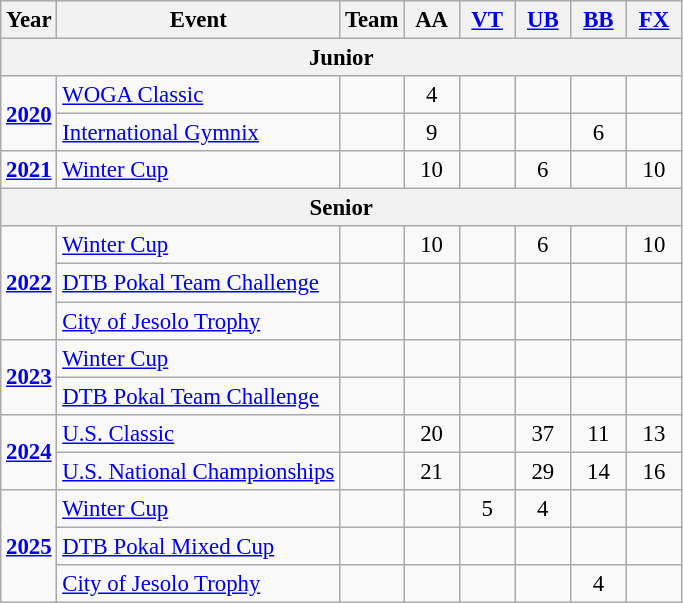<table class="wikitable" style="text-align:center; font-size:95%;">
<tr>
<th align=center>Year</th>
<th align=center>Event</th>
<th style="width:30px;">Team</th>
<th style="width:30px;">AA</th>
<th style="width:30px;"><a href='#'>VT</a></th>
<th style="width:30px;"><a href='#'>UB</a></th>
<th style="width:30px;"><a href='#'>BB</a></th>
<th style="width:30px;"><a href='#'>FX</a></th>
</tr>
<tr>
<th colspan="8"><strong>Junior</strong></th>
</tr>
<tr>
<td rowspan="2"><strong><a href='#'>2020</a></strong></td>
<td align=left><a href='#'>WOGA Classic</a></td>
<td></td>
<td>4</td>
<td></td>
<td></td>
<td></td>
<td></td>
</tr>
<tr>
<td align=left><a href='#'>International Gymnix</a></td>
<td></td>
<td>9</td>
<td></td>
<td></td>
<td>6</td>
<td></td>
</tr>
<tr>
<td rowspan="1"><strong><a href='#'>2021</a></strong></td>
<td align=left><a href='#'>Winter Cup</a></td>
<td></td>
<td>10</td>
<td></td>
<td>6</td>
<td></td>
<td>10</td>
</tr>
<tr>
<th colspan="8"><strong>Senior</strong></th>
</tr>
<tr>
<td rowspan="3"><strong><a href='#'>2022</a></strong></td>
<td align=left><a href='#'>Winter Cup</a></td>
<td></td>
<td>10</td>
<td></td>
<td>6</td>
<td></td>
<td>10</td>
</tr>
<tr>
<td align=left><a href='#'>DTB Pokal Team Challenge</a></td>
<td></td>
<td></td>
<td></td>
<td></td>
<td></td>
<td></td>
</tr>
<tr>
<td align=left><a href='#'>City of Jesolo Trophy</a></td>
<td></td>
<td></td>
<td></td>
<td></td>
<td></td>
<td></td>
</tr>
<tr>
<td rowspan="2"><strong><a href='#'>2023</a></strong></td>
<td align=left><a href='#'>Winter Cup</a></td>
<td></td>
<td></td>
<td></td>
<td></td>
<td></td>
<td></td>
</tr>
<tr>
<td align=left><a href='#'>DTB Pokal Team Challenge</a></td>
<td></td>
<td></td>
<td></td>
<td></td>
<td></td>
</tr>
<tr>
<td rowspan="2"><strong><a href='#'>2024</a></strong></td>
<td align=left><a href='#'>U.S. Classic</a></td>
<td></td>
<td>20</td>
<td></td>
<td>37</td>
<td>11</td>
<td>13</td>
</tr>
<tr>
<td align=left><a href='#'>U.S. National Championships</a></td>
<td></td>
<td>21</td>
<td></td>
<td>29</td>
<td>14</td>
<td>16</td>
</tr>
<tr>
<td rowspan="3"><strong><a href='#'>2025</a></strong></td>
<td align=left><a href='#'>Winter Cup</a></td>
<td></td>
<td></td>
<td>5</td>
<td>4</td>
<td></td>
<td></td>
</tr>
<tr>
<td align=left><a href='#'>DTB Pokal Mixed Cup</a></td>
<td></td>
<td></td>
<td></td>
<td></td>
<td></td>
<td></td>
</tr>
<tr>
<td align=left><a href='#'>City of Jesolo Trophy</a></td>
<td></td>
<td></td>
<td></td>
<td></td>
<td>4</td>
<td></td>
</tr>
</table>
